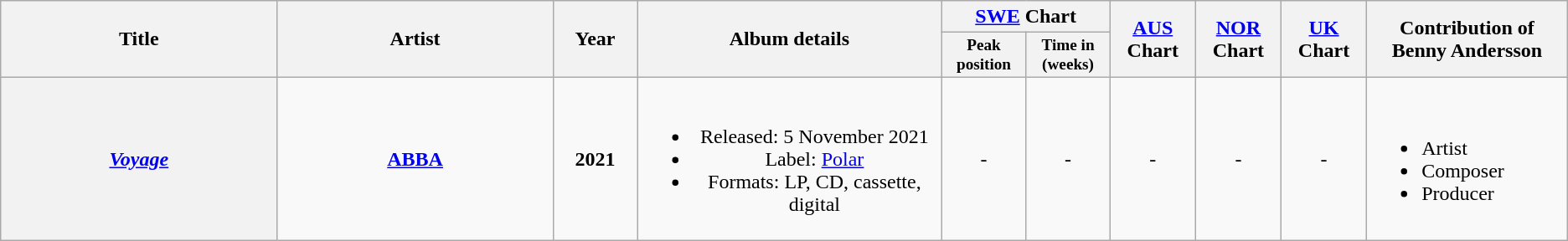<table class="wikitable plainrowheaders" style="text-align:center;" border="1">
<tr>
<th scope="col" rowspan="2" style="width:15em;">Title</th>
<th scope="col" rowspan="2" style="width:15em;">Artist</th>
<th scope="col" rowspan="2" style="width:4em;">Year</th>
<th scope="col" rowspan="2" style="width:16em;">Album details</th>
<th scope="col" colspan="2"><a href='#'>SWE</a> Chart</th>
<th scope="col" rowspan="2" style="width:4em;"><a href='#'>AUS</a> Chart</th>
<th scope="col" rowspan="2" style="width:4em;"><a href='#'>NOR</a><br>Chart</th>
<th scope="col" rowspan="2" style="width:4em;"><a href='#'>UK</a><br>Chart</th>
<th scope="col" rowspan="2" style="width:10em;">Contribution of<br>Benny Andersson</th>
</tr>
<tr>
<th scope="col" style="width:5em;font-size:80%;">Peak position</th>
<th scope="col" style="width:5em;font-size:80%;">Time in<br>(weeks)</th>
</tr>
<tr>
<th scope="row"><em><a href='#'>Voyage</a></em></th>
<td><strong><a href='#'>ABBA</a></strong></td>
<td rowspan="1"><strong>2021</strong></td>
<td><br><ul><li>Released: 5 November 2021</li><li>Label: <a href='#'>Polar</a></li><li>Formats: LP, CD, cassette, digital</li></ul></td>
<td>-</td>
<td>-</td>
<td>-</td>
<td>-</td>
<td>-</td>
<td style="text-align:left;"><br><ul><li>Artist</li><li>Composer</li><li>Producer</li></ul></td>
</tr>
</table>
